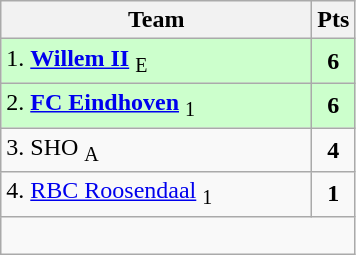<table class="wikitable" style="text-align:center; float:left; margin-right:1em">
<tr>
<th style="width:200px">Team</th>
<th width=20>Pts</th>
</tr>
<tr bgcolor=ccffcc>
<td align=left>1. <strong><a href='#'>Willem II</a></strong> <sub>E</sub></td>
<td><strong>6</strong></td>
</tr>
<tr bgcolor=ccffcc>
<td align=left>2. <strong><a href='#'>FC Eindhoven</a></strong> <sub>1</sub></td>
<td><strong>6</strong></td>
</tr>
<tr>
<td align=left>3. SHO <sub>A</sub></td>
<td><strong>4</strong></td>
</tr>
<tr>
<td align=left>4. <a href='#'>RBC Roosendaal</a> <sub>1</sub></td>
<td><strong>1</strong></td>
</tr>
<tr>
<td colspan=2> </td>
</tr>
</table>
